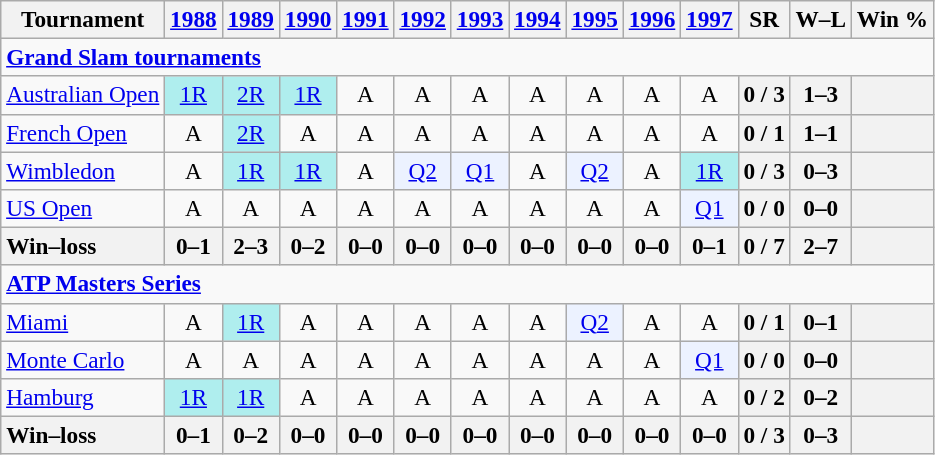<table class=wikitable style=text-align:center;font-size:97%>
<tr>
<th>Tournament</th>
<th><a href='#'>1988</a></th>
<th><a href='#'>1989</a></th>
<th><a href='#'>1990</a></th>
<th><a href='#'>1991</a></th>
<th><a href='#'>1992</a></th>
<th><a href='#'>1993</a></th>
<th><a href='#'>1994</a></th>
<th><a href='#'>1995</a></th>
<th><a href='#'>1996</a></th>
<th><a href='#'>1997</a></th>
<th>SR</th>
<th>W–L</th>
<th>Win %</th>
</tr>
<tr>
<td colspan=23 align=left><strong><a href='#'>Grand Slam tournaments</a></strong></td>
</tr>
<tr>
<td align=left><a href='#'>Australian Open</a></td>
<td bgcolor=afeeee><a href='#'>1R</a></td>
<td bgcolor=afeeee><a href='#'>2R</a></td>
<td bgcolor=afeeee><a href='#'>1R</a></td>
<td>A</td>
<td>A</td>
<td>A</td>
<td>A</td>
<td>A</td>
<td>A</td>
<td>A</td>
<th>0 / 3</th>
<th>1–3</th>
<th></th>
</tr>
<tr>
<td align=left><a href='#'>French Open</a></td>
<td>A</td>
<td bgcolor=afeeee><a href='#'>2R</a></td>
<td>A</td>
<td>A</td>
<td>A</td>
<td>A</td>
<td>A</td>
<td>A</td>
<td>A</td>
<td>A</td>
<th>0 / 1</th>
<th>1–1</th>
<th></th>
</tr>
<tr>
<td align=left><a href='#'>Wimbledon</a></td>
<td>A</td>
<td bgcolor=afeeee><a href='#'>1R</a></td>
<td bgcolor=afeeee><a href='#'>1R</a></td>
<td>A</td>
<td bgcolor=ecf2ff><a href='#'>Q2</a></td>
<td bgcolor=ecf2ff><a href='#'>Q1</a></td>
<td>A</td>
<td bgcolor=ecf2ff><a href='#'>Q2</a></td>
<td>A</td>
<td bgcolor=afeeee><a href='#'>1R</a></td>
<th>0 / 3</th>
<th>0–3</th>
<th></th>
</tr>
<tr>
<td align=left><a href='#'>US Open</a></td>
<td>A</td>
<td>A</td>
<td>A</td>
<td>A</td>
<td>A</td>
<td>A</td>
<td>A</td>
<td>A</td>
<td>A</td>
<td bgcolor=ecf2ff><a href='#'>Q1</a></td>
<th>0 / 0</th>
<th>0–0</th>
<th></th>
</tr>
<tr>
<th style=text-align:left>Win–loss</th>
<th>0–1</th>
<th>2–3</th>
<th>0–2</th>
<th>0–0</th>
<th>0–0</th>
<th>0–0</th>
<th>0–0</th>
<th>0–0</th>
<th>0–0</th>
<th>0–1</th>
<th>0 / 7</th>
<th>2–7</th>
<th></th>
</tr>
<tr>
<td colspan=23 align=left><strong><a href='#'>ATP Masters Series</a></strong></td>
</tr>
<tr>
<td align=left><a href='#'>Miami</a></td>
<td>A</td>
<td bgcolor=afeeee><a href='#'>1R</a></td>
<td>A</td>
<td>A</td>
<td>A</td>
<td>A</td>
<td>A</td>
<td bgcolor=ecf2ff><a href='#'>Q2</a></td>
<td>A</td>
<td>A</td>
<th>0 / 1</th>
<th>0–1</th>
<th></th>
</tr>
<tr>
<td align=left><a href='#'>Monte Carlo</a></td>
<td>A</td>
<td>A</td>
<td>A</td>
<td>A</td>
<td>A</td>
<td>A</td>
<td>A</td>
<td>A</td>
<td>A</td>
<td bgcolor=ecf2ff><a href='#'>Q1</a></td>
<th>0 / 0</th>
<th>0–0</th>
<th></th>
</tr>
<tr>
<td align=left><a href='#'>Hamburg</a></td>
<td bgcolor=afeeee><a href='#'>1R</a></td>
<td bgcolor=afeeee><a href='#'>1R</a></td>
<td>A</td>
<td>A</td>
<td>A</td>
<td>A</td>
<td>A</td>
<td>A</td>
<td>A</td>
<td>A</td>
<th>0 / 2</th>
<th>0–2</th>
<th></th>
</tr>
<tr>
<th style=text-align:left>Win–loss</th>
<th>0–1</th>
<th>0–2</th>
<th>0–0</th>
<th>0–0</th>
<th>0–0</th>
<th>0–0</th>
<th>0–0</th>
<th>0–0</th>
<th>0–0</th>
<th>0–0</th>
<th>0 / 3</th>
<th>0–3</th>
<th></th>
</tr>
</table>
